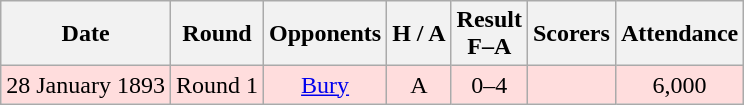<table class="wikitable" style="text-align:center">
<tr>
<th>Date</th>
<th>Round</th>
<th>Opponents</th>
<th>H / A</th>
<th>Result<br>F–A</th>
<th>Scorers</th>
<th>Attendance</th>
</tr>
<tr bgcolor="#ffdddd">
<td>28 January 1893</td>
<td>Round 1</td>
<td><a href='#'>Bury</a></td>
<td>A</td>
<td>0–4</td>
<td></td>
<td>6,000</td>
</tr>
</table>
